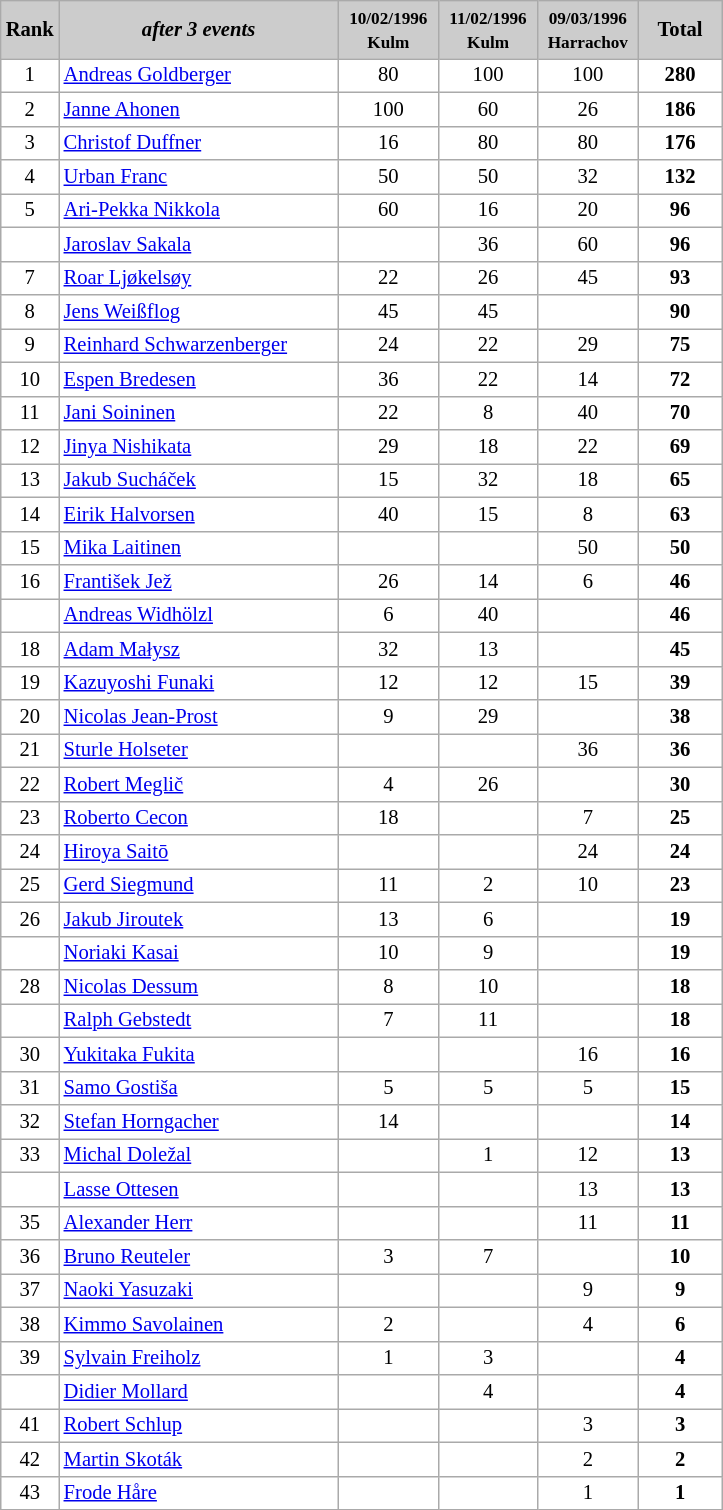<table class="wikitable plainrowheaders" style="background:#fff; font-size:86%; line-height:16px; border:gray solid 1px; border-collapse:collapse;">
<tr style="background:#ccc; text-align:center;">
<th scope="col" style="background:#ccc;" width=10px;">Rank</th>
<th scope="col" style="background:#ccc;" width=180px;"><em>after 3 events</em></th>
<th scope="col" style="background:#ccc;" width=60px;"><small>10/02/1996<br>Kulm</small></th>
<th scope="col" style="background:#ccc;" width=60px;"><small>11/02/1996<br>Kulm</small></th>
<th scope="col" style="background:#ccc;" width=60px;"><small>09/03/1996<br>Harrachov</small></th>
<th scope="col" style="background:#ccc;" width=50px;">Total</th>
</tr>
<tr align="center">
<td>1</td>
<td align="left"> <a href='#'>Andreas Goldberger</a></td>
<td>80</td>
<td>100</td>
<td>100</td>
<td><strong>280</strong></td>
</tr>
<tr align="center">
<td>2</td>
<td align="left"> <a href='#'>Janne Ahonen</a></td>
<td>100</td>
<td>60</td>
<td>26</td>
<td><strong>186</strong></td>
</tr>
<tr align="center">
<td>3</td>
<td align="left"> <a href='#'>Christof Duffner</a></td>
<td>16</td>
<td>80</td>
<td>80</td>
<td><strong>176</strong></td>
</tr>
<tr align="center">
<td>4</td>
<td align="left"> <a href='#'>Urban Franc</a></td>
<td>50</td>
<td>50</td>
<td>32</td>
<td><strong>132</strong></td>
</tr>
<tr align="center">
<td>5</td>
<td align="left"> <a href='#'>Ari-Pekka Nikkola</a></td>
<td>60</td>
<td>16</td>
<td>20</td>
<td><strong>96</strong></td>
</tr>
<tr align="center">
<td></td>
<td align="left"> <a href='#'>Jaroslav Sakala</a></td>
<td></td>
<td>36</td>
<td>60</td>
<td><strong>96</strong></td>
</tr>
<tr align="center">
<td>7</td>
<td align="left"> <a href='#'>Roar Ljøkelsøy</a></td>
<td>22</td>
<td>26</td>
<td>45</td>
<td><strong>93</strong></td>
</tr>
<tr align="center">
<td>8</td>
<td align="left"> <a href='#'>Jens Weißflog</a></td>
<td>45</td>
<td>45</td>
<td></td>
<td><strong>90</strong></td>
</tr>
<tr align="center">
<td>9</td>
<td align="left"> <a href='#'>Reinhard Schwarzenberger</a></td>
<td>24</td>
<td>22</td>
<td>29</td>
<td><strong>75</strong></td>
</tr>
<tr align="center">
<td>10</td>
<td align="left"> <a href='#'>Espen Bredesen</a></td>
<td>36</td>
<td>22</td>
<td>14</td>
<td><strong>72</strong></td>
</tr>
<tr align="center">
<td>11</td>
<td align="left"> <a href='#'>Jani Soininen</a></td>
<td>22</td>
<td>8</td>
<td>40</td>
<td><strong>70</strong></td>
</tr>
<tr align="center">
<td>12</td>
<td align="left"> <a href='#'>Jinya Nishikata</a></td>
<td>29</td>
<td>18</td>
<td>22</td>
<td><strong>69</strong></td>
</tr>
<tr align="center">
<td>13</td>
<td align="left"> <a href='#'>Jakub Sucháček</a></td>
<td>15</td>
<td>32</td>
<td>18</td>
<td><strong>65</strong></td>
</tr>
<tr align="center">
<td>14</td>
<td align="left"> <a href='#'>Eirik Halvorsen</a></td>
<td>40</td>
<td>15</td>
<td>8</td>
<td><strong>63</strong></td>
</tr>
<tr align="center">
<td>15</td>
<td align="left"> <a href='#'>Mika Laitinen</a></td>
<td></td>
<td></td>
<td>50</td>
<td><strong>50</strong></td>
</tr>
<tr align="center">
<td>16</td>
<td align="left"> <a href='#'>František Jež</a></td>
<td>26</td>
<td>14</td>
<td>6</td>
<td><strong>46</strong></td>
</tr>
<tr align="center">
<td></td>
<td align="left"> <a href='#'>Andreas Widhölzl</a></td>
<td>6</td>
<td>40</td>
<td></td>
<td><strong>46</strong></td>
</tr>
<tr align="center">
<td>18</td>
<td align="left"> <a href='#'>Adam Małysz</a></td>
<td>32</td>
<td>13</td>
<td></td>
<td><strong>45</strong></td>
</tr>
<tr align="center">
<td>19</td>
<td align="left"> <a href='#'>Kazuyoshi Funaki</a></td>
<td>12</td>
<td>12</td>
<td>15</td>
<td><strong>39</strong></td>
</tr>
<tr align="center">
<td>20</td>
<td align="left"> <a href='#'>Nicolas Jean-Prost</a></td>
<td>9</td>
<td>29</td>
<td></td>
<td><strong>38</strong></td>
</tr>
<tr align="center">
<td>21</td>
<td align="left"> <a href='#'>Sturle Holseter</a></td>
<td></td>
<td></td>
<td>36</td>
<td><strong>36</strong></td>
</tr>
<tr align="center">
<td>22</td>
<td align="left"> <a href='#'>Robert Meglič</a></td>
<td>4</td>
<td>26</td>
<td></td>
<td><strong>30</strong></td>
</tr>
<tr align="center">
<td>23</td>
<td align="left"> <a href='#'>Roberto Cecon</a></td>
<td>18</td>
<td></td>
<td>7</td>
<td><strong>25</strong></td>
</tr>
<tr align="center">
<td>24</td>
<td align="left"> <a href='#'>Hiroya Saitō</a></td>
<td></td>
<td></td>
<td>24</td>
<td><strong>24</strong></td>
</tr>
<tr align="center">
<td>25</td>
<td align="left"> <a href='#'>Gerd Siegmund</a></td>
<td>11</td>
<td>2</td>
<td>10</td>
<td><strong>23</strong></td>
</tr>
<tr align="center">
<td>26</td>
<td align="left"> <a href='#'>Jakub Jiroutek</a></td>
<td>13</td>
<td>6</td>
<td></td>
<td><strong>19</strong></td>
</tr>
<tr align="center">
<td></td>
<td align="left"> <a href='#'>Noriaki Kasai</a></td>
<td>10</td>
<td>9</td>
<td></td>
<td><strong>19</strong></td>
</tr>
<tr align="center">
<td>28</td>
<td align="left"> <a href='#'>Nicolas Dessum</a></td>
<td>8</td>
<td>10</td>
<td></td>
<td><strong>18</strong></td>
</tr>
<tr align="center">
<td></td>
<td align="left"> <a href='#'>Ralph Gebstedt</a></td>
<td>7</td>
<td>11</td>
<td></td>
<td><strong>18</strong></td>
</tr>
<tr align="center">
<td>30</td>
<td align="left"> <a href='#'>Yukitaka Fukita</a></td>
<td></td>
<td></td>
<td>16</td>
<td><strong>16</strong></td>
</tr>
<tr align="center">
<td>31</td>
<td align="left"> <a href='#'>Samo Gostiša</a></td>
<td>5</td>
<td>5</td>
<td>5</td>
<td><strong>15</strong></td>
</tr>
<tr align="center">
<td>32</td>
<td align="left"> <a href='#'>Stefan Horngacher</a></td>
<td>14</td>
<td></td>
<td></td>
<td><strong>14</strong></td>
</tr>
<tr align="center">
<td>33</td>
<td align="left"> <a href='#'>Michal Doležal</a></td>
<td></td>
<td>1</td>
<td>12</td>
<td><strong>13</strong></td>
</tr>
<tr align="center">
<td></td>
<td align="left"> <a href='#'>Lasse Ottesen</a></td>
<td></td>
<td></td>
<td>13</td>
<td><strong>13</strong></td>
</tr>
<tr align="center">
<td>35</td>
<td align="left"> <a href='#'>Alexander Herr</a></td>
<td></td>
<td></td>
<td>11</td>
<td><strong>11</strong></td>
</tr>
<tr align="center">
<td>36</td>
<td align="left"> <a href='#'>Bruno Reuteler</a></td>
<td>3</td>
<td>7</td>
<td></td>
<td><strong>10</strong></td>
</tr>
<tr align="center">
<td>37</td>
<td align="left"> <a href='#'>Naoki Yasuzaki</a></td>
<td></td>
<td></td>
<td>9</td>
<td><strong>9</strong></td>
</tr>
<tr align="center">
<td>38</td>
<td align="left"> <a href='#'>Kimmo Savolainen</a></td>
<td>2</td>
<td></td>
<td>4</td>
<td><strong>6</strong></td>
</tr>
<tr align="center">
<td>39</td>
<td align="left"> <a href='#'>Sylvain Freiholz</a></td>
<td>1</td>
<td>3</td>
<td></td>
<td><strong>4</strong></td>
</tr>
<tr align="center">
<td></td>
<td align="left"> <a href='#'>Didier Mollard</a></td>
<td></td>
<td>4</td>
<td></td>
<td><strong>4</strong></td>
</tr>
<tr align="center">
<td>41</td>
<td align="left"> <a href='#'>Robert Schlup</a></td>
<td></td>
<td></td>
<td>3</td>
<td><strong>3</strong></td>
</tr>
<tr align="center">
<td>42</td>
<td align="left"> <a href='#'>Martin Skoták</a></td>
<td></td>
<td></td>
<td>2</td>
<td><strong>2</strong></td>
</tr>
<tr align="center">
<td>43</td>
<td align="left"> <a href='#'>Frode Håre</a></td>
<td></td>
<td></td>
<td>1</td>
<td><strong>1</strong></td>
</tr>
</table>
